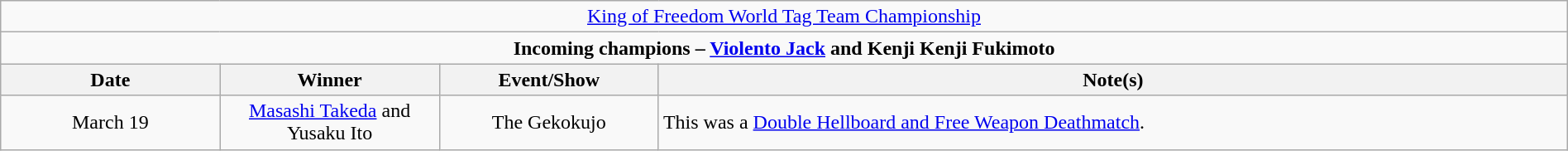<table class="wikitable" style="text-align:center; width:100%;">
<tr>
<td colspan="4" style="text-align: center;"><a href='#'>King of Freedom World Tag Team Championship</a></td>
</tr>
<tr>
<td colspan="4" style="text-align: center;"><strong>Incoming champions – <a href='#'>Violento Jack</a> and Kenji Kenji Fukimoto</strong></td>
</tr>
<tr>
<th width=14%>Date</th>
<th width=14%>Winner</th>
<th width=14%>Event/Show</th>
<th width=58%>Note(s)</th>
</tr>
<tr>
<td>March 19</td>
<td><a href='#'>Masashi Takeda</a> and Yusaku Ito</td>
<td>The Gekokujo</td>
<td align=left>This was a <a href='#'>Double Hellboard and Free Weapon Deathmatch</a>.</td>
</tr>
</table>
